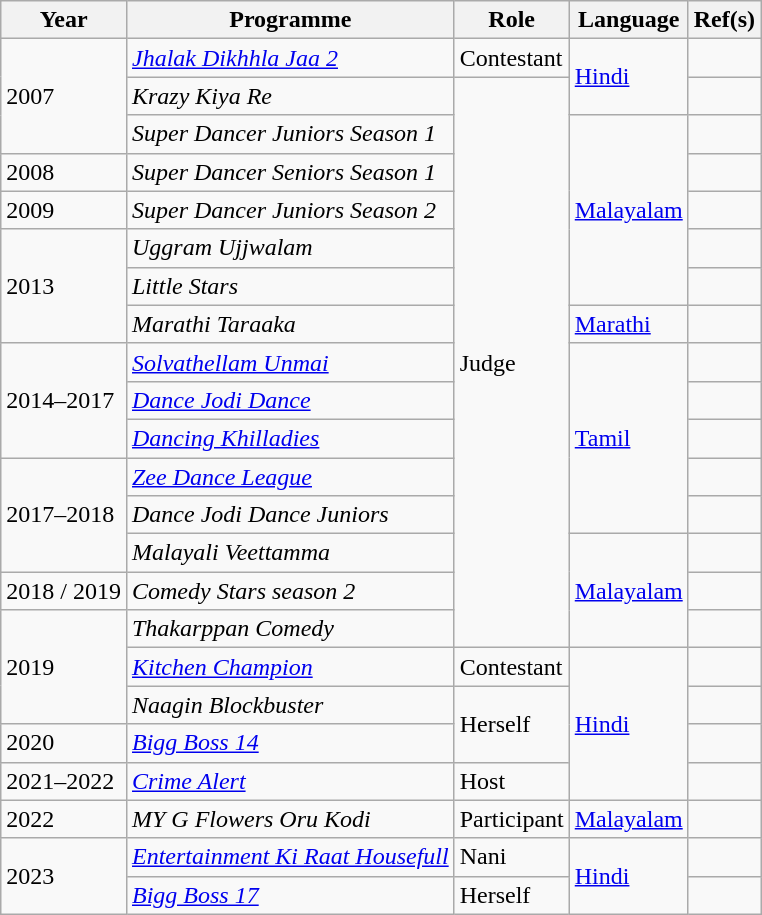<table class="wikitable sortable">
<tr>
<th>Year</th>
<th>Programme</th>
<th>Role</th>
<th>Language</th>
<th>Ref(s)</th>
</tr>
<tr>
<td rowspan="3">2007</td>
<td><em><a href='#'>Jhalak Dikhhla Jaa 2</a></em></td>
<td>Contestant</td>
<td rowspan="2"><a href='#'>Hindi</a></td>
<td></td>
</tr>
<tr>
<td><em>Krazy Kiya Re</em></td>
<td rowspan="15">Judge</td>
<td></td>
</tr>
<tr>
<td><em>Super Dancer Juniors Season 1</em></td>
<td rowspan="5"><a href='#'>Malayalam</a></td>
<td></td>
</tr>
<tr>
<td>2008</td>
<td><em>Super Dancer Seniors Season 1</em></td>
<td></td>
</tr>
<tr>
<td>2009</td>
<td><em>Super Dancer Juniors Season 2</em></td>
<td></td>
</tr>
<tr>
<td rowspan="3">2013</td>
<td><em>Uggram Ujjwalam</em></td>
<td></td>
</tr>
<tr>
<td><em>Little Stars</em></td>
<td></td>
</tr>
<tr>
<td><em>Marathi Taraaka</em></td>
<td><a href='#'>Marathi</a></td>
<td></td>
</tr>
<tr>
<td rowspan="3">2014–2017</td>
<td><em><a href='#'>Solvathellam Unmai</a></em></td>
<td rowspan="5"><a href='#'>Tamil</a></td>
<td></td>
</tr>
<tr>
<td><em><a href='#'>Dance Jodi Dance</a></em></td>
<td></td>
</tr>
<tr>
<td><em><a href='#'>Dancing Khilladies</a></em></td>
<td></td>
</tr>
<tr>
<td rowspan="3">2017–2018</td>
<td><em><a href='#'>Zee Dance League</a></em></td>
<td></td>
</tr>
<tr>
<td><em>Dance Jodi Dance Juniors</em></td>
<td></td>
</tr>
<tr>
<td><em>Malayali Veettamma</em></td>
<td rowspan="3"><a href='#'>Malayalam</a></td>
<td></td>
</tr>
<tr>
<td>2018 / 2019</td>
<td><em>Comedy Stars season 2</em></td>
<td></td>
</tr>
<tr>
<td rowspan="3">2019</td>
<td><em>Thakarppan Comedy</em></td>
<td></td>
</tr>
<tr>
<td><em><a href='#'>Kitchen Champion</a></em></td>
<td>Contestant</td>
<td rowspan="4"><a href='#'>Hindi</a></td>
<td></td>
</tr>
<tr>
<td><em>Naagin Blockbuster</em></td>
<td rowspan="2">Herself</td>
<td></td>
</tr>
<tr>
<td>2020</td>
<td><em><a href='#'>Bigg Boss 14</a></em></td>
<td></td>
</tr>
<tr>
<td>2021–2022</td>
<td><em><a href='#'>Crime Alert</a></em></td>
<td>Host</td>
<td></td>
</tr>
<tr>
<td>2022</td>
<td><em>MY G Flowers Oru Kodi</em></td>
<td>Participant</td>
<td><a href='#'>Malayalam</a></td>
<td></td>
</tr>
<tr>
<td rowspan="2">2023</td>
<td><em><a href='#'>Entertainment Ki Raat Housefull</a></em></td>
<td>Nani</td>
<td rowspan="3"><a href='#'>Hindi</a></td>
<td></td>
</tr>
<tr>
<td><em><a href='#'>Bigg Boss 17</a></em></td>
<td>Herself</td>
<td></td>
</tr>
</table>
